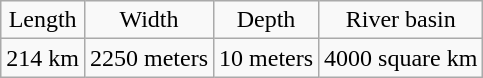<table class="wikitable" style="text-align:center">
<tr>
<td scope="row">Length</td>
<td scope="row">Width</td>
<td scope="row">Depth</td>
<td scope="row">River basin</td>
</tr>
<tr>
<td>214 km</td>
<td>2250 meters</td>
<td>10 meters</td>
<td>4000 square km</td>
</tr>
</table>
